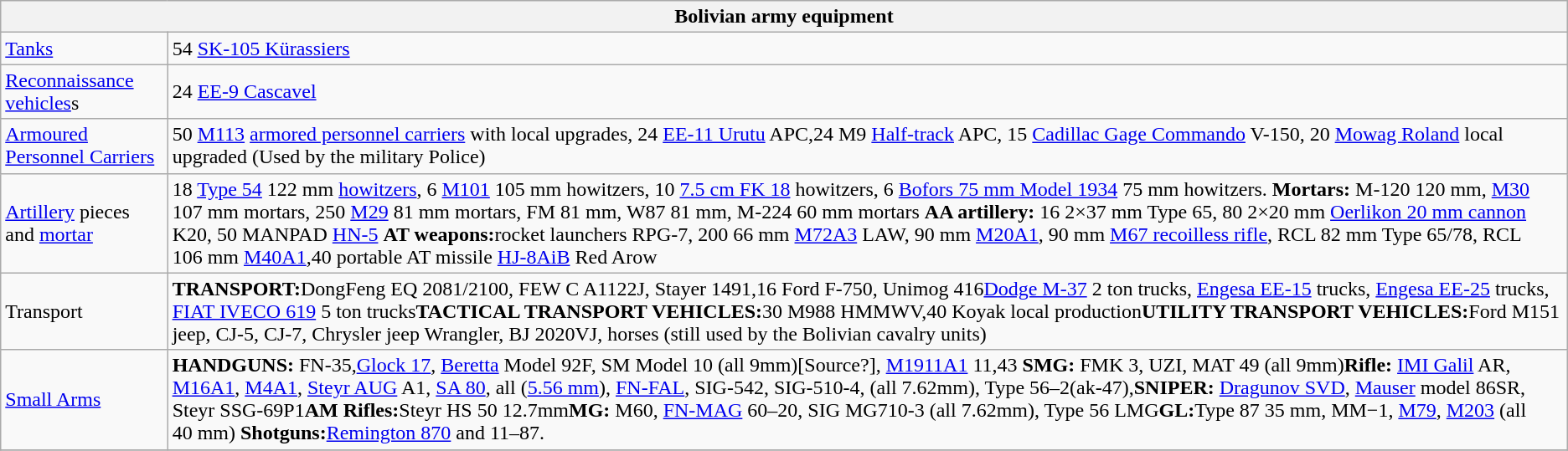<table class="wikitable">
<tr>
<th colspan="2">Bolivian army equipment</th>
</tr>
<tr>
<td><a href='#'>Tanks</a></td>
<td>54 <a href='#'>SK-105 Kürassiers</a></td>
</tr>
<tr>
<td><a href='#'>Reconnaissance vehicles</a>s</td>
<td>24 <a href='#'>EE-9 Cascavel</a></td>
</tr>
<tr>
<td><a href='#'>Armoured Personnel Carriers</a></td>
<td>50 <a href='#'>M113</a> <a href='#'>armored personnel carriers</a> with local upgrades, 24 <a href='#'>EE-11 Urutu</a> APC,24 M9 <a href='#'>Half-track</a> APC, 15 <a href='#'>Cadillac Gage Commando</a> V-150, 20 <a href='#'>Mowag Roland</a> local upgraded (Used by the military Police)</td>
</tr>
<tr>
<td><a href='#'>Artillery</a> pieces and <a href='#'>mortar</a></td>
<td>18 <a href='#'>Type 54</a> 122 mm <a href='#'>howitzers</a>, 6 <a href='#'>M101</a> 105 mm howitzers, 10 <a href='#'>7.5&nbsp;cm FK 18</a> howitzers, 6 <a href='#'>Bofors 75 mm Model 1934</a> 75 mm howitzers. <strong>Mortars:</strong> M-120 120 mm, <a href='#'>M30</a> 107 mm mortars, 250 <a href='#'>M29</a> 81 mm mortars, FM 81 mm, W87 81 mm, M-224 60 mm mortars <strong>AA artillery:</strong> 16 2×37 mm Type 65, 80 2×20 mm <a href='#'>Oerlikon 20 mm cannon</a> K20, 50 MANPAD <a href='#'>HN-5</a> <strong>AT weapons:</strong>rocket launchers RPG-7, 200 66 mm <a href='#'>M72A3</a> LAW, 90 mm <a href='#'>M20A1</a>, 90 mm <a href='#'>M67 recoilless rifle</a>, RCL 82 mm Type 65/78, RCL 106 mm <a href='#'>M40A1</a>,40 portable AT missile <a href='#'>HJ-8AiB</a> Red Arow</td>
</tr>
<tr>
<td>Transport</td>
<td><strong>TRANSPORT:</strong>DongFeng EQ 2081/2100, FEW C A1122J, Stayer 1491,16 Ford F-750, Unimog 416<a href='#'>Dodge M-37</a> 2 ton trucks, <a href='#'>Engesa EE-15</a> trucks, <a href='#'>Engesa EE-25</a> trucks, <a href='#'>FIAT IVECO 619</a> 5 ton trucks<strong>TACTICAL TRANSPORT VEHICLES:</strong>30 M988 HMMWV,40 Koyak local production<strong>UTILITY TRANSPORT VEHICLES:</strong>Ford M151 jeep, CJ-5, CJ-7, Chrysler jeep Wrangler, BJ 2020VJ, horses (still used by the Bolivian cavalry units)</td>
</tr>
<tr>
<td><a href='#'>Small Arms</a></td>
<td><strong>HANDGUNS:</strong> FN-35,<a href='#'>Glock 17</a>, <a href='#'>Beretta</a> Model 92F, SM Model 10 (all 9mm)[Source?], <a href='#'>M1911A1</a> 11,43 <strong>SMG:</strong> FMK 3, UZI, MAT 49 (all 9mm)<strong>Rifle: </strong><a href='#'>IMI Galil</a> AR, <a href='#'>M16A1</a>, <a href='#'>M4A1</a>, <a href='#'>Steyr AUG</a> A1, <a href='#'>SA 80</a>, all (<a href='#'>5.56 mm</a>), <a href='#'>FN-FAL</a>, SIG-542, SIG-510-4, (all 7.62mm), Type 56–2(ak-47),<strong>SNIPER: </strong><a href='#'>Dragunov SVD</a>, <a href='#'>Mauser</a> model 86SR, Steyr SSG-69P1<strong>AM Rifles:</strong>Steyr HS 50 12.7mm<strong>MG: </strong>M60, <a href='#'>FN-MAG</a> 60–20, SIG MG710-3 (all 7.62mm), Type 56 LMG<strong>GL:</strong>Type 87 35 mm, MM−1, <a href='#'>M79</a>, <a href='#'>M203</a> (all 40 mm) <strong>Shotguns:</strong><a href='#'>Remington 870</a> and 11–87.</td>
</tr>
<tr>
</tr>
</table>
